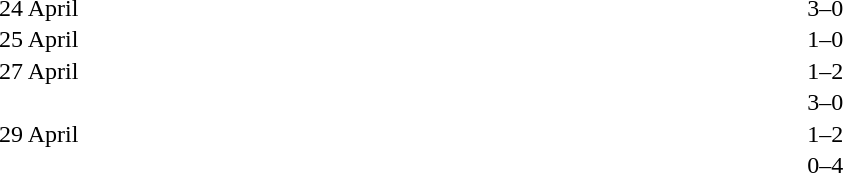<table cellspacing=1 width=70%>
<tr>
<th width=25%></th>
<th width=30%></th>
<th width=15%></th>
<th width=30%></th>
</tr>
<tr>
<td>24 April</td>
<td align=right></td>
<td align=center>3–0</td>
<td></td>
</tr>
<tr>
<td>25 April</td>
<td align=right></td>
<td align=center>1–0</td>
<td></td>
</tr>
<tr>
<td>27 April</td>
<td align=right></td>
<td align=center>1–2</td>
<td></td>
</tr>
<tr>
<td></td>
<td align=right></td>
<td align=center>3–0</td>
<td></td>
</tr>
<tr>
<td>29 April</td>
<td align=right></td>
<td align=center>1–2</td>
<td></td>
</tr>
<tr>
<td></td>
<td align=right></td>
<td align=center>0–4</td>
<td></td>
</tr>
</table>
